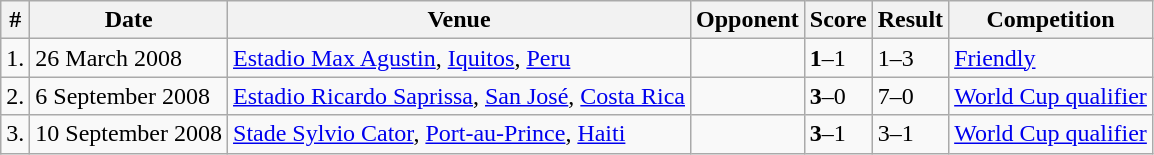<table class="wikitable">
<tr>
<th>#</th>
<th>Date</th>
<th>Venue</th>
<th>Opponent</th>
<th>Score</th>
<th>Result</th>
<th>Competition</th>
</tr>
<tr>
<td>1.</td>
<td>26 March 2008</td>
<td><a href='#'>Estadio Max Agustin</a>, <a href='#'>Iquitos</a>, <a href='#'>Peru</a></td>
<td></td>
<td><strong>1</strong>–1</td>
<td>1–3</td>
<td><a href='#'>Friendly</a></td>
</tr>
<tr>
<td>2.</td>
<td>6 September 2008</td>
<td><a href='#'>Estadio Ricardo Saprissa</a>, <a href='#'>San José</a>, <a href='#'>Costa Rica</a></td>
<td></td>
<td><strong>3</strong>–0</td>
<td>7–0</td>
<td><a href='#'>World Cup qualifier</a></td>
</tr>
<tr>
<td>3.</td>
<td>10 September 2008</td>
<td><a href='#'>Stade Sylvio Cator</a>, <a href='#'>Port-au-Prince</a>, <a href='#'>Haiti</a></td>
<td></td>
<td><strong>3</strong>–1</td>
<td>3–1</td>
<td><a href='#'>World Cup qualifier</a></td>
</tr>
</table>
